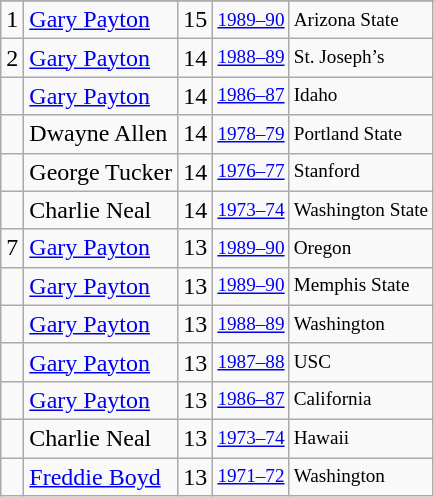<table class="wikitable">
<tr>
</tr>
<tr>
<td>1</td>
<td><a href='#'>Gary Payton</a></td>
<td>15</td>
<td style="font-size:80%;"><a href='#'>1989–90</a></td>
<td style="font-size:80%;">Arizona State</td>
</tr>
<tr>
<td>2</td>
<td><a href='#'>Gary Payton</a></td>
<td>14</td>
<td style="font-size:80%;"><a href='#'>1988–89</a></td>
<td style="font-size:80%;">St. Joseph’s</td>
</tr>
<tr>
<td></td>
<td><a href='#'>Gary Payton</a></td>
<td>14</td>
<td style="font-size:80%;"><a href='#'>1986–87</a></td>
<td style="font-size:80%;">Idaho</td>
</tr>
<tr>
<td></td>
<td>Dwayne Allen</td>
<td>14</td>
<td style="font-size:80%;"><a href='#'>1978–79</a></td>
<td style="font-size:80%;">Portland State</td>
</tr>
<tr>
<td></td>
<td>George Tucker</td>
<td>14</td>
<td style="font-size:80%;"><a href='#'>1976–77</a></td>
<td style="font-size:80%;">Stanford</td>
</tr>
<tr>
<td></td>
<td>Charlie Neal</td>
<td>14</td>
<td style="font-size:80%;"><a href='#'>1973–74</a></td>
<td style="font-size:80%;">Washington State</td>
</tr>
<tr>
<td>7</td>
<td><a href='#'>Gary Payton</a></td>
<td>13</td>
<td style="font-size:80%;"><a href='#'>1989–90</a></td>
<td style="font-size:80%;">Oregon</td>
</tr>
<tr>
<td></td>
<td><a href='#'>Gary Payton</a></td>
<td>13</td>
<td style="font-size:80%;"><a href='#'>1989–90</a></td>
<td style="font-size:80%;">Memphis State</td>
</tr>
<tr>
<td></td>
<td><a href='#'>Gary Payton</a></td>
<td>13</td>
<td style="font-size:80%;"><a href='#'>1988–89</a></td>
<td style="font-size:80%;">Washington</td>
</tr>
<tr>
<td></td>
<td><a href='#'>Gary Payton</a></td>
<td>13</td>
<td style="font-size:80%;"><a href='#'>1987–88</a></td>
<td style="font-size:80%;">USC</td>
</tr>
<tr>
<td></td>
<td><a href='#'>Gary Payton</a></td>
<td>13</td>
<td style="font-size:80%;"><a href='#'>1986–87</a></td>
<td style="font-size:80%;">California</td>
</tr>
<tr>
<td></td>
<td>Charlie Neal</td>
<td>13</td>
<td style="font-size:80%;"><a href='#'>1973–74</a></td>
<td style="font-size:80%;">Hawaii</td>
</tr>
<tr>
<td></td>
<td><a href='#'>Freddie Boyd</a></td>
<td>13</td>
<td style="font-size:80%;"><a href='#'>1971–72</a></td>
<td style="font-size:80%;">Washington</td>
</tr>
</table>
